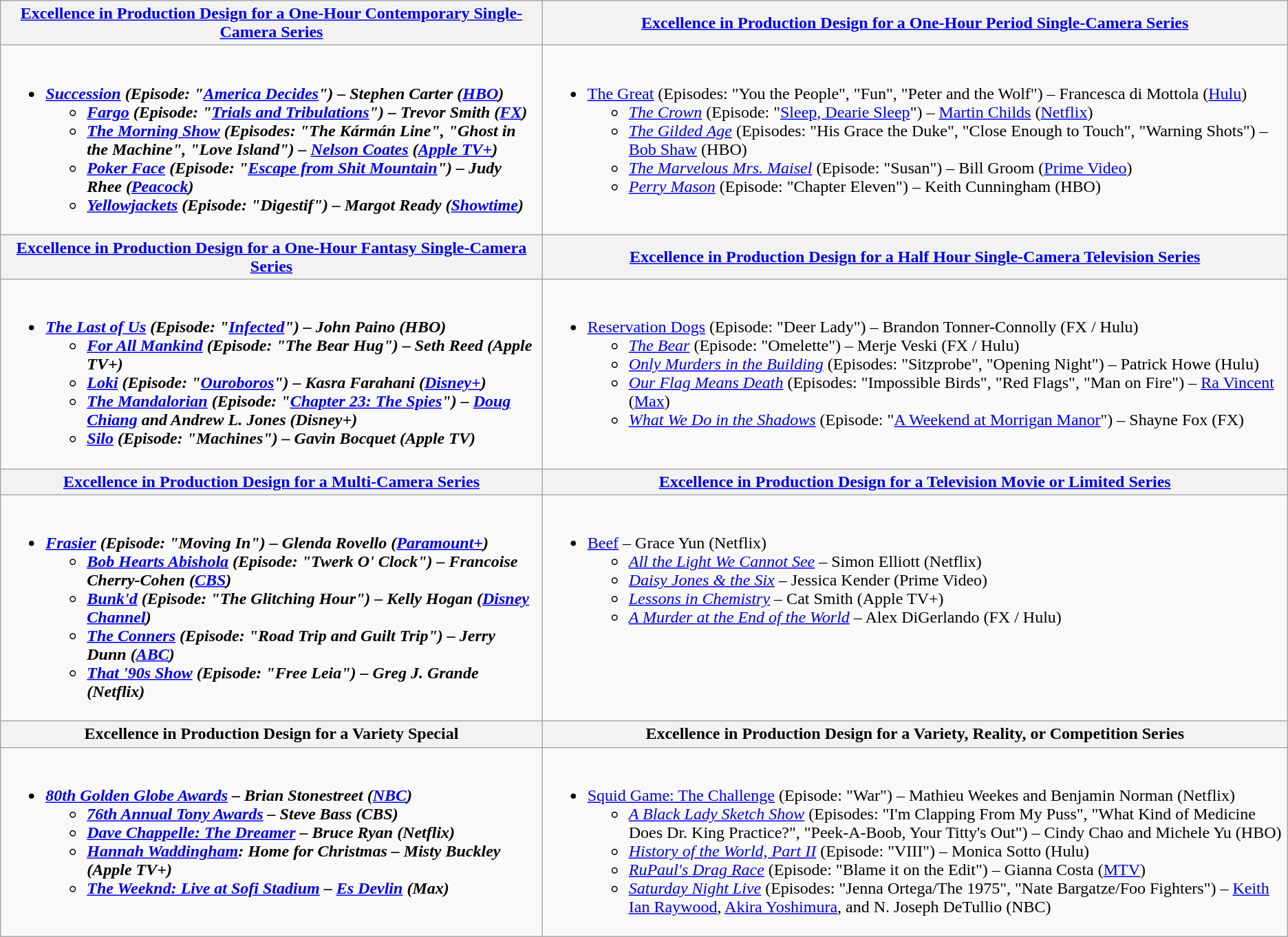<table class=wikitable style="width=100%">
<tr>
<th style="width=50%"><a href='#'>Excellence in Production Design for a One-Hour Contemporary Single-Camera Series</a></th>
<th style="width=50%"><a href='#'>Excellence in Production Design for a One-Hour Period Single-Camera Series</a></th>
</tr>
<tr>
<td valign="top"><br><ul><li><strong><em><a href='#'>Succession</a><em> (Episode: "<a href='#'>America Decides</a>") – Stephen Carter (<a href='#'>HBO</a>)<strong><ul><li></em><a href='#'>Fargo</a><em> (Episode: "<a href='#'>Trials and Tribulations</a>") – Trevor Smith (<a href='#'>FX</a>)</li><li></em><a href='#'>The Morning Show</a><em> (Episodes: "The Kármán Line", "Ghost in the Machine", "Love Island") – <a href='#'>Nelson Coates</a> (<a href='#'>Apple TV+</a>)</li><li></em><a href='#'>Poker Face</a><em> (Episode: "<a href='#'>Escape from Shit Mountain</a>") – Judy Rhee (<a href='#'>Peacock</a>)</li><li></em><a href='#'>Yellowjackets</a><em> (Episode: "Digestif") – Margot Ready (<a href='#'>Showtime</a>)</li></ul></li></ul></td>
<td valign="top"><br><ul><li></em></strong><a href='#'>The Great</a></em> (Episodes: "You the People", "Fun", "Peter and the Wolf") – Francesca di Mottola (<a href='#'>Hulu</a>)</strong><ul><li><em><a href='#'>The Crown</a></em> (Episode: "<a href='#'>Sleep, Dearie Sleep</a>") – <a href='#'>Martin Childs</a> (<a href='#'>Netflix</a>)</li><li><em><a href='#'>The Gilded Age</a></em> (Episodes: "His Grace the Duke", "Close Enough to Touch", "Warning Shots") – <a href='#'>Bob Shaw</a> (HBO)</li><li><em><a href='#'>The Marvelous Mrs. Maisel</a></em> (Episode: "Susan") – Bill Groom (<a href='#'>Prime Video</a>)</li><li><em><a href='#'>Perry Mason</a></em> (Episode: "Chapter Eleven") – Keith Cunningham (HBO)</li></ul></li></ul></td>
</tr>
<tr>
<th style="width=50%"><a href='#'>Excellence in Production Design for a One-Hour Fantasy Single-Camera Series</a></th>
<th style="width=50%"><a href='#'>Excellence in Production Design for a Half Hour Single-Camera Television Series</a></th>
</tr>
<tr>
<td valign="top"><br><ul><li><strong><em><a href='#'>The Last of Us</a><em> (Episode: "<a href='#'>Infected</a>") – John Paino (HBO)<strong><ul><li></em><a href='#'>For All Mankind</a><em> (Episode: "The Bear Hug") – Seth Reed (Apple TV+)</li><li></em><a href='#'>Loki</a><em> (Episode: "<a href='#'>Ouroboros</a>") – Kasra Farahani (<a href='#'>Disney+</a>)</li><li></em><a href='#'>The Mandalorian</a><em> (Episode: "<a href='#'>Chapter 23: The Spies</a>") – <a href='#'>Doug Chiang</a> and Andrew L. Jones (Disney+)</li><li></em><a href='#'>Silo</a><em> (Episode: "Machines") – Gavin Bocquet (Apple TV)</li></ul></li></ul></td>
<td valign="top"><br><ul><li></em></strong><a href='#'>Reservation Dogs</a></em> (Episode: "Deer Lady") – Brandon Tonner-Connolly (FX / Hulu)</strong><ul><li><em><a href='#'>The Bear</a></em> (Episode: "Omelette") – Merje Veski (FX / Hulu)</li><li><em><a href='#'>Only Murders in the Building</a></em> (Episodes: "Sitzprobe", "Opening Night") – Patrick Howe (Hulu)</li><li><em><a href='#'>Our Flag Means Death</a></em> (Episodes: "Impossible Birds", "Red Flags", "Man on Fire") – <a href='#'>Ra Vincent</a> (<a href='#'>Max</a>)</li><li><em><a href='#'>What We Do in the Shadows</a></em> (Episode: "<a href='#'>A Weekend at Morrigan Manor</a>") – Shayne Fox (FX)</li></ul></li></ul></td>
</tr>
<tr>
<th style="width=50%"><a href='#'>Excellence in Production Design for a Multi-Camera Series</a></th>
<th style="width=50%"><a href='#'>Excellence in Production Design for a Television Movie or Limited Series</a></th>
</tr>
<tr>
<td valign="top"><br><ul><li><strong><em><a href='#'>Frasier</a><em> (Episode: "Moving In") – Glenda Rovello (<a href='#'>Paramount+</a>)<strong><ul><li></em><a href='#'>Bob Hearts Abishola</a><em> (Episode: "Twerk O' Clock") – Francoise Cherry-Cohen (<a href='#'>CBS</a>)</li><li></em><a href='#'>Bunk'd</a><em> (Episode: "The Glitching Hour") – Kelly Hogan (<a href='#'>Disney Channel</a>)</li><li></em><a href='#'>The Conners</a><em> (Episode: "Road Trip and Guilt Trip") – Jerry Dunn (<a href='#'>ABC</a>)</li><li></em><a href='#'>That '90s Show</a><em> (Episode: "Free Leia") – Greg J. Grande (Netflix)</li></ul></li></ul></td>
<td valign="top"><br><ul><li></em></strong><a href='#'>Beef</a></em> – Grace Yun (Netflix)</strong><ul><li><em><a href='#'>All the Light We Cannot See</a></em> – Simon Elliott (Netflix)</li><li><em><a href='#'>Daisy Jones & the Six</a></em> – Jessica Kender (Prime Video)</li><li><em><a href='#'>Lessons in Chemistry</a></em> – Cat Smith (Apple TV+)</li><li><em><a href='#'>A Murder at the End of the World</a></em> – Alex DiGerlando (FX / Hulu)</li></ul></li></ul></td>
</tr>
<tr>
<th style="width=50%">Excellence in Production Design for a Variety Special</th>
<th style="width=50%">Excellence in Production Design for a Variety, Reality, or Competition Series</th>
</tr>
<tr>
<td valign="top"><br><ul><li><strong><em><a href='#'>80th Golden Globe Awards</a><em> – Brian Stonestreet (<a href='#'>NBC</a>)<strong><ul><li></em><a href='#'>76th Annual Tony Awards</a><em> – Steve Bass (CBS)</li><li></em><a href='#'>Dave Chappelle: The Dreamer</a><em> – Bruce Ryan (Netflix)</li><li></em><a href='#'>Hannah Waddingham</a>: Home for Christmas<em> – Misty Buckley (Apple TV+)</li><li></em><a href='#'>The Weeknd: Live at Sofi Stadium</a><em> – <a href='#'>Es Devlin</a> (Max)</li></ul></li></ul></td>
<td valign="top"><br><ul><li></em></strong><a href='#'>Squid Game: The Challenge</a></em> (Episode: "War") – Mathieu Weekes and Benjamin Norman (Netflix)</strong><ul><li><em><a href='#'>A Black Lady Sketch Show</a></em> (Episodes: "I'm Clapping From My Puss", "What Kind of Medicine Does Dr. King Practice?", "Peek-A-Boob, Your Titty's Out") – Cindy Chao and Michele Yu (HBO)</li><li><em><a href='#'>History of the World, Part II</a></em> (Episode: "VIII") – Monica Sotto (Hulu)</li><li><em><a href='#'>RuPaul's Drag Race</a></em> (Episode: "Blame it on the Edit") – Gianna Costa (<a href='#'>MTV</a>)</li><li><em><a href='#'>Saturday Night Live</a></em> (Episodes: "Jenna Ortega/The 1975", "Nate Bargatze/Foo Fighters") – <a href='#'>Keith Ian Raywood</a>, <a href='#'>Akira Yoshimura</a>, and N. Joseph DeTullio (NBC)</li></ul></li></ul></td>
</tr>
</table>
